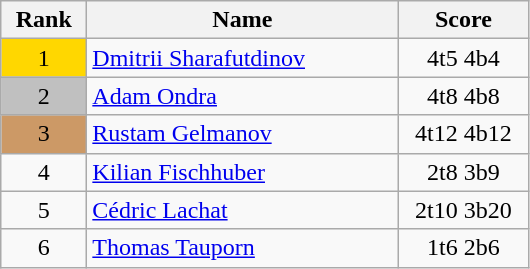<table class="wikitable">
<tr>
<th width = "50">Rank</th>
<th width = "200">Name</th>
<th width = "80">Score</th>
</tr>
<tr>
<td align="center" style="background: gold">1</td>
<td> <a href='#'>Dmitrii Sharafutdinov</a></td>
<td align="center">4t5 4b4</td>
</tr>
<tr>
<td align="center" style="background: silver">2</td>
<td> <a href='#'>Adam Ondra</a></td>
<td align="center">4t8 4b8</td>
</tr>
<tr>
<td align="center" style="background: #cc9966">3</td>
<td> <a href='#'>Rustam Gelmanov</a></td>
<td align="center">4t12 4b12</td>
</tr>
<tr>
<td align="center">4</td>
<td> <a href='#'>Kilian Fischhuber</a></td>
<td align="center">2t8 3b9</td>
</tr>
<tr>
<td align="center">5</td>
<td> <a href='#'>Cédric Lachat</a></td>
<td align="center">2t10 3b20</td>
</tr>
<tr>
<td align="center">6</td>
<td> <a href='#'>Thomas Tauporn</a></td>
<td align="center">1t6 2b6</td>
</tr>
</table>
